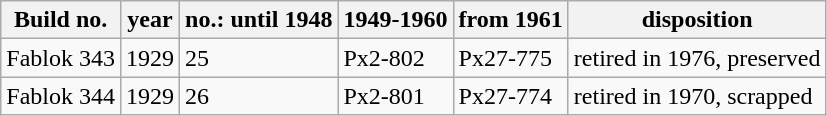<table class="wikitable">
<tr>
<th>Build no.</th>
<th>year</th>
<th>no.: until 1948</th>
<th>1949-1960</th>
<th>from 1961</th>
<th>disposition</th>
</tr>
<tr>
<td>Fablok 343</td>
<td>1929</td>
<td>25</td>
<td>Px2-802</td>
<td>Px27-775</td>
<td>retired in 1976, preserved</td>
</tr>
<tr>
<td>Fablok 344</td>
<td>1929</td>
<td>26</td>
<td>Px2-801</td>
<td>Px27-774</td>
<td>retired in 1970, scrapped</td>
</tr>
</table>
